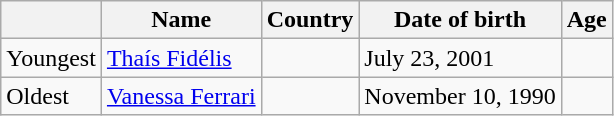<table class="wikitable">
<tr>
<th></th>
<th>Name</th>
<th>Country</th>
<th>Date of birth</th>
<th>Age</th>
</tr>
<tr>
<td>Youngest</td>
<td><a href='#'>Thaís Fidélis</a></td>
<td></td>
<td>July 23, 2001</td>
<td></td>
</tr>
<tr>
<td>Oldest</td>
<td><a href='#'>Vanessa Ferrari</a></td>
<td></td>
<td>November 10, 1990</td>
<td></td>
</tr>
</table>
